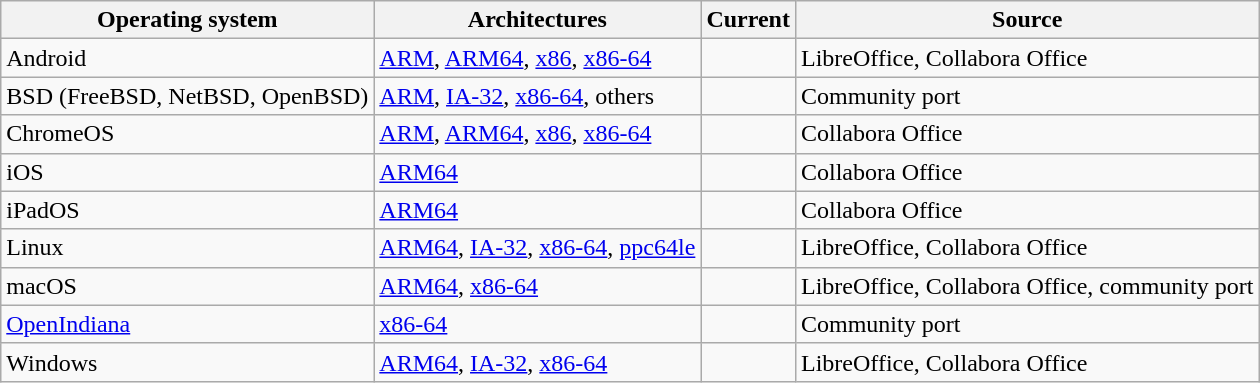<table class="wikitable sortable">
<tr>
<th>Operating system</th>
<th>Architectures</th>
<th>Current</th>
<th>Source</th>
</tr>
<tr>
<td>Android</td>
<td><a href='#'>ARM</a>, <a href='#'>ARM64</a>, <a href='#'>x86</a>, <a href='#'>x86-64</a></td>
<td></td>
<td>LibreOffice, Collabora Office</td>
</tr>
<tr>
<td>BSD (FreeBSD, NetBSD, OpenBSD)</td>
<td><a href='#'>ARM</a>, <a href='#'>IA-32</a>, <a href='#'>x86-64</a>, others</td>
<td></td>
<td>Community port</td>
</tr>
<tr>
<td>ChromeOS</td>
<td><a href='#'>ARM</a>, <a href='#'>ARM64</a>, <a href='#'>x86</a>, <a href='#'>x86-64</a></td>
<td></td>
<td>Collabora Office</td>
</tr>
<tr>
<td>iOS</td>
<td><a href='#'>ARM64</a></td>
<td></td>
<td>Collabora Office</td>
</tr>
<tr>
<td>iPadOS</td>
<td><a href='#'>ARM64</a></td>
<td></td>
<td>Collabora Office</td>
</tr>
<tr>
<td>Linux</td>
<td><a href='#'>ARM64</a>, <a href='#'>IA-32</a>, <a href='#'>x86-64</a>, <a href='#'>ppc64le</a></td>
<td></td>
<td>LibreOffice, Collabora Office</td>
</tr>
<tr>
<td>macOS</td>
<td><a href='#'>ARM64</a>, <a href='#'>x86-64</a></td>
<td></td>
<td>LibreOffice, Collabora Office, community port</td>
</tr>
<tr>
<td><a href='#'>OpenIndiana</a></td>
<td><a href='#'>x86-64</a></td>
<td></td>
<td>Community port</td>
</tr>
<tr>
<td>Windows</td>
<td><a href='#'>ARM64</a>, <a href='#'>IA-32</a>, <a href='#'>x86-64</a></td>
<td></td>
<td>LibreOffice, Collabora Office</td>
</tr>
</table>
